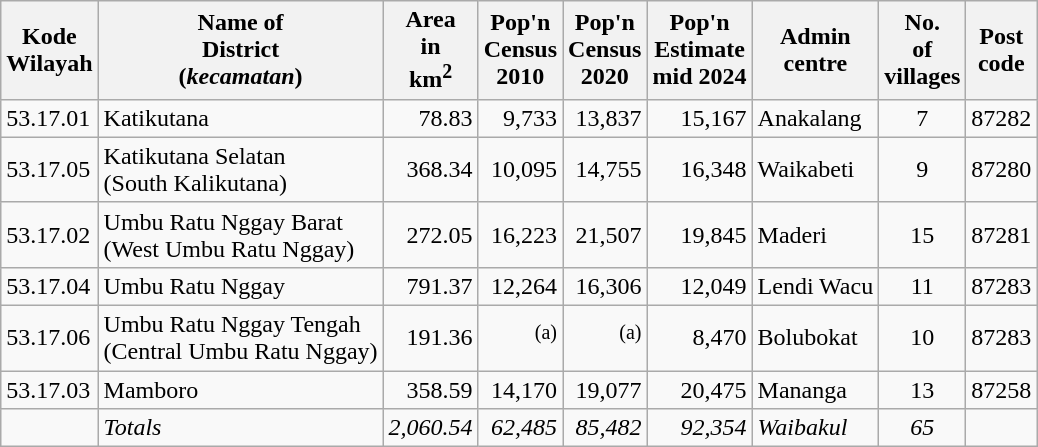<table class="sortable wikitable">
<tr>
<th>Kode <br>Wilayah</th>
<th>Name of<br>District<br>(<em>kecamatan</em>)</th>
<th>Area <br>in <br>km<sup>2</sup></th>
<th>Pop'n<br>Census<br>2010</th>
<th>Pop'n<br>Census<br>2020</th>
<th>Pop'n<br>Estimate<br>mid 2024</th>
<th>Admin <br> centre</th>
<th>No. <br>of<br>villages</th>
<th>Post<br>code</th>
</tr>
<tr>
<td>53.17.01</td>
<td>Katikutana </td>
<td align="right">78.83</td>
<td align="right">9,733</td>
<td align="right">13,837</td>
<td align="right">15,167</td>
<td>Anakalang</td>
<td align="center">7</td>
<td>87282</td>
</tr>
<tr>
<td>53.17.05</td>
<td>Katikutana Selatan  <br>(South Kalikutana)</td>
<td align="right">368.34</td>
<td align="right">10,095</td>
<td align="right">14,755</td>
<td align="right">16,348</td>
<td>Waikabeti</td>
<td align="center">9</td>
<td>87280</td>
</tr>
<tr>
<td>53.17.02</td>
<td>Umbu Ratu Nggay Barat  <br>(West Umbu Ratu Nggay)</td>
<td align="right">272.05</td>
<td align="right">16,223</td>
<td align="right">21,507</td>
<td align="right">19,845</td>
<td>Maderi</td>
<td align="center">15</td>
<td>87281</td>
</tr>
<tr>
<td>53.17.04</td>
<td>Umbu Ratu Nggay </td>
<td align="right">791.37</td>
<td align="right">12,264</td>
<td align="right">16,306</td>
<td align="right">12,049</td>
<td>Lendi Wacu</td>
<td align="center">11</td>
<td>87283</td>
</tr>
<tr>
<td>53.17.06</td>
<td>Umbu Ratu Nggay Tengah  <br>(Central Umbu Ratu Nggay)</td>
<td align="right">191.36</td>
<td align="right"><sup>(a)</sup></td>
<td align="right"><sup>(a)</sup></td>
<td align="right">8,470</td>
<td>Bolubokat</td>
<td align="center">10</td>
<td>87283</td>
</tr>
<tr>
<td>53.17.03</td>
<td>Mamboro </td>
<td align="right">358.59</td>
<td align="right">14,170</td>
<td align="right">19,077</td>
<td align="right">20,475</td>
<td>Mananga</td>
<td align="center">13</td>
<td>87258</td>
</tr>
<tr>
<td></td>
<td><em>Totals</em></td>
<td align="right"><em>2,060.54</em></td>
<td align="right"><em>62,485</em></td>
<td align="right"><em>85,482</em></td>
<td align="right"><em>92,354</em></td>
<td><em>Waibakul</em></td>
<td align="center"><em>65</em></td>
</tr>
</table>
